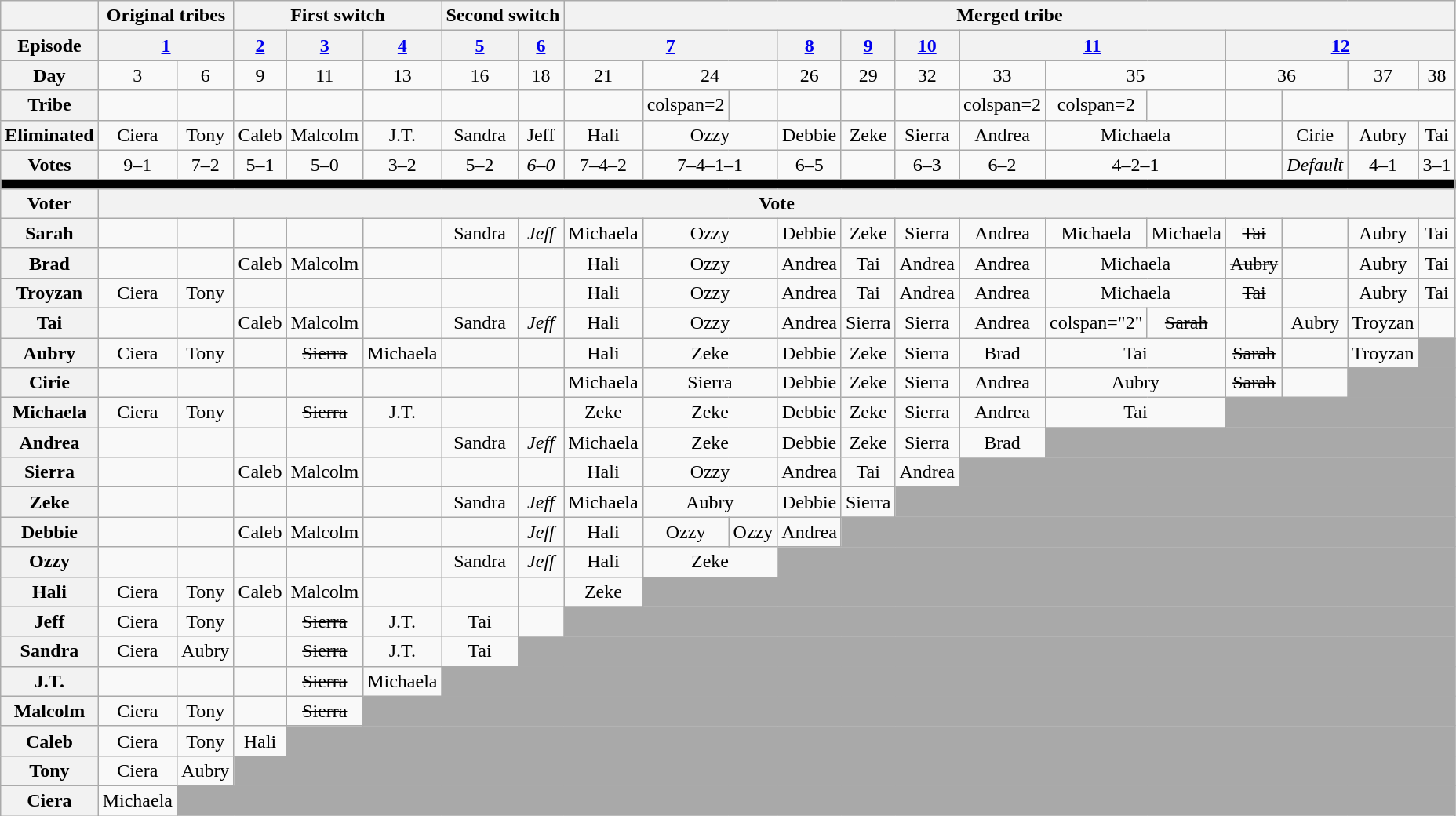<table class="wikitable" style="text-align:center; font-size:100%">
<tr>
<th></th>
<th colspan="2">Original tribes</th>
<th colspan="3">First switch</th>
<th colspan="2">Second switch</th>
<th colspan="13">Merged tribe</th>
</tr>
<tr>
<th>Episode</th>
<th colspan="2"><a href='#'>1</a></th>
<th><a href='#'>2</a></th>
<th><a href='#'>3</a></th>
<th><a href='#'>4</a></th>
<th><a href='#'>5</a></th>
<th><a href='#'>6</a></th>
<th colspan="3"><a href='#'>7</a></th>
<th><a href='#'>8</a></th>
<th><a href='#'>9</a></th>
<th><a href='#'>10</a></th>
<th colspan="3"><a href='#'>11</a></th>
<th colspan="4"><a href='#'>12</a></th>
</tr>
<tr>
<th>Day</th>
<td>3</td>
<td>6</td>
<td>9</td>
<td>11</td>
<td>13</td>
<td>16</td>
<td>18</td>
<td>21</td>
<td colspan="2">24</td>
<td>26</td>
<td>29</td>
<td>32</td>
<td>33</td>
<td colspan="2">35</td>
<td colspan="2">36</td>
<td>37</td>
<td>38</td>
</tr>
<tr style="line-height:normal;">
<th>Tribe</th>
<td></td>
<td></td>
<td></td>
<td></td>
<td></td>
<td></td>
<td></td>
<td></td>
<td>colspan=2 </td>
<td></td>
<td></td>
<td></td>
<td></td>
<td>colspan=2 </td>
<td>colspan=2 </td>
<td></td>
<td></td>
</tr>
<tr>
<th>Eliminated</th>
<td>Ciera</td>
<td>Tony</td>
<td>Caleb</td>
<td>Malcolm</td>
<td>J.T.</td>
<td>Sandra</td>
<td>Jeff</td>
<td>Hali</td>
<td colspan="2">Ozzy</td>
<td>Debbie</td>
<td>Zeke</td>
<td>Sierra</td>
<td>Andrea</td>
<td colspan="2">Michaela</td>
<td></td>
<td>Cirie</td>
<td>Aubry</td>
<td>Tai</td>
</tr>
<tr>
<th>Votes</th>
<td>9–1</td>
<td>7–2</td>
<td>5–1</td>
<td>5–0</td>
<td>3–2</td>
<td>5–2</td>
<td><em>6–0</em></td>
<td>7–4–2</td>
<td colspan="2">7–4–1–1</td>
<td>6–5</td>
<td></td>
<td>6–3</td>
<td>6–2</td>
<td colspan="2">4–2–1</td>
<td></td>
<td><em>Default</em></td>
<td>4–1</td>
<td>3–1</td>
</tr>
<tr>
<th colspan="21" style="background:black;"></th>
</tr>
<tr>
<th>Voter</th>
<th colspan="20">Vote</th>
</tr>
<tr>
<th>Sarah</th>
<td></td>
<td></td>
<td></td>
<td></td>
<td></td>
<td>Sandra</td>
<td><em>Jeff</em></td>
<td>Michaela</td>
<td colspan="2">Ozzy</td>
<td>Debbie</td>
<td>Zeke</td>
<td>Sierra</td>
<td>Andrea</td>
<td>Michaela</td>
<td>Michaela</td>
<td><s>Tai</s></td>
<td></td>
<td>Aubry</td>
<td>Tai</td>
</tr>
<tr>
<th>Brad</th>
<td></td>
<td></td>
<td>Caleb</td>
<td>Malcolm</td>
<td></td>
<td></td>
<td></td>
<td>Hali</td>
<td colspan="2">Ozzy</td>
<td>Andrea</td>
<td>Tai</td>
<td>Andrea</td>
<td>Andrea</td>
<td colspan="2">Michaela</td>
<td><s>Aubry</s></td>
<td></td>
<td>Aubry</td>
<td>Tai</td>
</tr>
<tr>
<th>Troyzan</th>
<td>Ciera</td>
<td>Tony</td>
<td></td>
<td></td>
<td></td>
<td></td>
<td></td>
<td>Hali</td>
<td colspan="2">Ozzy</td>
<td>Andrea</td>
<td>Tai</td>
<td>Andrea</td>
<td>Andrea</td>
<td colspan="2">Michaela</td>
<td><s>Tai</s></td>
<td></td>
<td>Aubry</td>
<td>Tai</td>
</tr>
<tr>
<th>Tai</th>
<td></td>
<td></td>
<td>Caleb</td>
<td>Malcolm</td>
<td></td>
<td>Sandra</td>
<td><em>Jeff</em></td>
<td>Hali</td>
<td colspan="2">Ozzy</td>
<td>Andrea</td>
<td>Sierra</td>
<td>Sierra</td>
<td>Andrea</td>
<td>colspan="2" </td>
<td><s>Sarah</s></td>
<td></td>
<td>Aubry</td>
<td>Troyzan</td>
</tr>
<tr>
<th>Aubry</th>
<td>Ciera</td>
<td>Tony</td>
<td></td>
<td><s>Sierra</s></td>
<td>Michaela</td>
<td></td>
<td></td>
<td>Hali</td>
<td colspan="2">Zeke</td>
<td>Debbie</td>
<td>Zeke</td>
<td>Sierra</td>
<td>Brad</td>
<td colspan="2">Tai</td>
<td><s>Sarah</s></td>
<td></td>
<td>Troyzan</td>
<td style="background:darkgrey;"></td>
</tr>
<tr>
<th>Cirie</th>
<td></td>
<td></td>
<td></td>
<td></td>
<td></td>
<td></td>
<td></td>
<td>Michaela</td>
<td colspan="2">Sierra</td>
<td>Debbie</td>
<td>Zeke</td>
<td>Sierra</td>
<td>Andrea</td>
<td colspan="2">Aubry</td>
<td><s>Sarah</s></td>
<td></td>
<td colspan="2" style="background:darkgrey;"></td>
</tr>
<tr>
<th>Michaela</th>
<td>Ciera</td>
<td>Tony</td>
<td></td>
<td><s>Sierra</s></td>
<td>J.T.</td>
<td></td>
<td></td>
<td>Zeke</td>
<td colspan="2">Zeke</td>
<td>Debbie</td>
<td>Zeke</td>
<td>Sierra</td>
<td>Andrea</td>
<td colspan="2">Tai</td>
<td colspan="4" style="background:darkgrey;"></td>
</tr>
<tr>
<th>Andrea</th>
<td></td>
<td></td>
<td></td>
<td></td>
<td></td>
<td>Sandra</td>
<td><em>Jeff</em></td>
<td>Michaela</td>
<td colspan="2">Zeke</td>
<td>Debbie</td>
<td>Zeke</td>
<td>Sierra</td>
<td>Brad</td>
<td colspan="6" style="background:darkgrey;"></td>
</tr>
<tr>
<th>Sierra</th>
<td></td>
<td></td>
<td>Caleb</td>
<td>Malcolm</td>
<td></td>
<td></td>
<td></td>
<td>Hali</td>
<td colspan="2">Ozzy</td>
<td>Andrea</td>
<td>Tai</td>
<td>Andrea</td>
<td colspan="7" style="background:darkgrey;"></td>
</tr>
<tr>
<th>Zeke</th>
<td></td>
<td></td>
<td></td>
<td></td>
<td></td>
<td>Sandra</td>
<td><em>Jeff</em></td>
<td>Michaela</td>
<td colspan="2">Aubry</td>
<td>Debbie</td>
<td>Sierra</td>
<td colspan="8" style="background:darkgrey;"></td>
</tr>
<tr>
<th>Debbie</th>
<td></td>
<td></td>
<td>Caleb</td>
<td>Malcolm</td>
<td></td>
<td></td>
<td><em>Jeff</em></td>
<td>Hali</td>
<td>Ozzy</td>
<td>Ozzy</td>
<td>Andrea</td>
<td colspan="9" style="background:darkgrey;"></td>
</tr>
<tr>
<th>Ozzy</th>
<td></td>
<td></td>
<td></td>
<td></td>
<td></td>
<td>Sandra</td>
<td><em>Jeff</em></td>
<td>Hali</td>
<td colspan=2>Zeke</td>
<td colspan="10" style="background:darkgrey;"></td>
</tr>
<tr>
<th>Hali</th>
<td>Ciera</td>
<td>Tony</td>
<td>Caleb</td>
<td>Malcolm</td>
<td></td>
<td></td>
<td></td>
<td>Zeke</td>
<td colspan="12" style="background:darkgrey;"></td>
</tr>
<tr>
<th>Jeff</th>
<td>Ciera</td>
<td>Tony</td>
<td></td>
<td><s>Sierra</s></td>
<td>J.T.</td>
<td>Tai</td>
<td></td>
<td colspan="13" style="background:darkgrey;"></td>
</tr>
<tr>
<th>Sandra</th>
<td>Ciera</td>
<td>Aubry</td>
<td></td>
<td><s>Sierra</s></td>
<td>J.T.</td>
<td>Tai</td>
<td colspan="14" style="background:darkgrey;"></td>
</tr>
<tr>
<th>J.T.</th>
<td></td>
<td></td>
<td></td>
<td><s>Sierra</s></td>
<td>Michaela</td>
<td colspan="15" style="background:darkgrey;"></td>
</tr>
<tr>
<th>Malcolm</th>
<td>Ciera</td>
<td>Tony</td>
<td></td>
<td><s>Sierra</s></td>
<td colspan="16" style="background:darkgrey;"></td>
</tr>
<tr>
<th>Caleb</th>
<td>Ciera</td>
<td>Tony</td>
<td>Hali</td>
<td colspan="17" style="background:darkgrey;"></td>
</tr>
<tr>
<th>Tony</th>
<td>Ciera</td>
<td>Aubry</td>
<td colspan="18" style="background:darkgrey;"></td>
</tr>
<tr>
<th>Ciera</th>
<td>Michaela</td>
<td colspan="19" style="background:darkgrey;"></td>
</tr>
</table>
